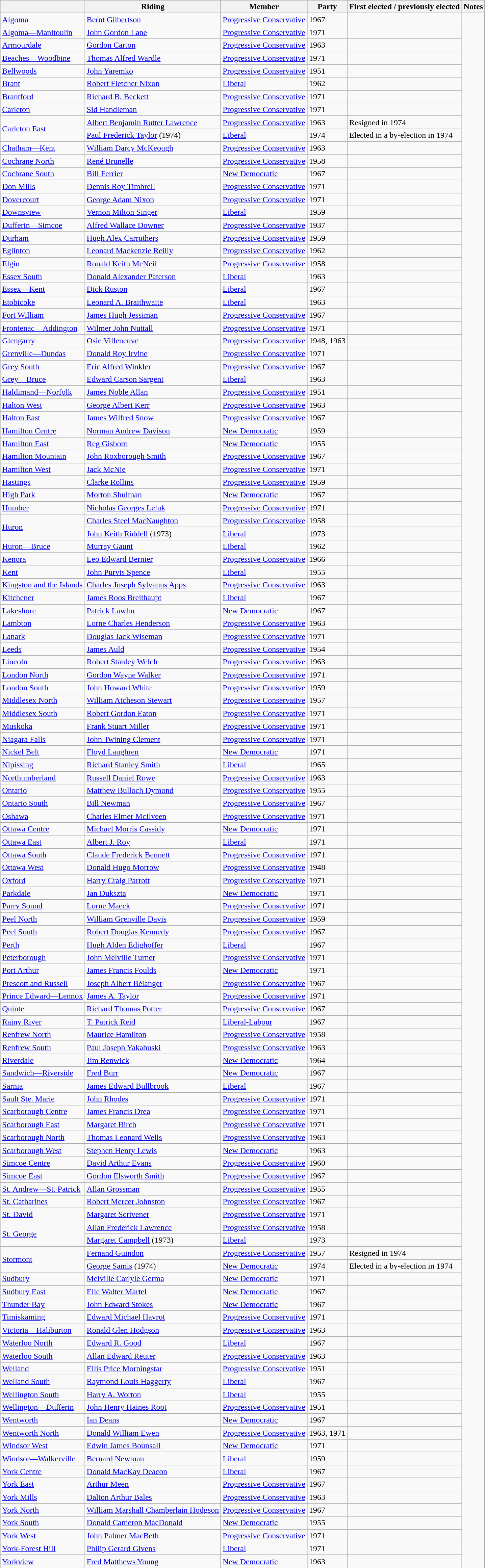<table class="wikitable sortable">
<tr>
<th></th>
<th>Riding</th>
<th>Member</th>
<th>Party</th>
<th>First elected / previously elected</th>
<th>Notes</th>
</tr>
<tr>
<td><a href='#'>Algoma</a></td>
<td><a href='#'>Bernt Gilbertson</a></td>
<td><a href='#'>Progressive Conservative</a></td>
<td>1967</td>
<td></td>
</tr>
<tr>
<td><a href='#'>Algoma—Manitoulin</a></td>
<td><a href='#'>John Gordon Lane</a></td>
<td><a href='#'>Progressive Conservative</a></td>
<td>1971</td>
<td></td>
</tr>
<tr>
<td><a href='#'>Armourdale</a></td>
<td><a href='#'>Gordon Carton</a></td>
<td><a href='#'>Progressive Conservative</a></td>
<td>1963</td>
<td></td>
</tr>
<tr>
<td><a href='#'>Beaches—Woodbine</a></td>
<td><a href='#'>Thomas Alfred Wardle</a></td>
<td><a href='#'>Progressive Conservative</a></td>
<td>1971</td>
<td></td>
</tr>
<tr>
<td><a href='#'>Bellwoods</a></td>
<td><a href='#'>John Yaremko</a></td>
<td><a href='#'>Progressive Conservative</a></td>
<td>1951</td>
<td></td>
</tr>
<tr>
<td><a href='#'>Brant</a></td>
<td><a href='#'>Robert Fletcher Nixon</a></td>
<td><a href='#'>Liberal</a></td>
<td>1962</td>
<td></td>
</tr>
<tr>
<td><a href='#'>Brantford</a></td>
<td><a href='#'>Richard B. Beckett</a></td>
<td><a href='#'>Progressive Conservative</a></td>
<td>1971</td>
<td></td>
</tr>
<tr>
<td><a href='#'>Carleton</a></td>
<td><a href='#'>Sid Handleman</a></td>
<td><a href='#'>Progressive Conservative</a></td>
<td>1971</td>
<td></td>
</tr>
<tr>
<td rowspan="2"><a href='#'>Carleton East</a></td>
<td><a href='#'>Albert Benjamin Rutter Lawrence</a></td>
<td><a href='#'>Progressive Conservative</a></td>
<td>1963</td>
<td>Resigned in 1974</td>
</tr>
<tr>
<td><a href='#'>Paul Frederick Taylor</a> (1974)</td>
<td><a href='#'>Liberal</a></td>
<td>1974</td>
<td>Elected in a by-election in 1974</td>
</tr>
<tr>
<td><a href='#'>Chatham—Kent</a></td>
<td><a href='#'>William Darcy McKeough</a></td>
<td><a href='#'>Progressive Conservative</a></td>
<td>1963</td>
<td></td>
</tr>
<tr>
<td><a href='#'>Cochrane North</a></td>
<td><a href='#'>René Brunelle</a></td>
<td><a href='#'>Progressive Conservative</a></td>
<td>1958</td>
<td></td>
</tr>
<tr>
<td><a href='#'>Cochrane South</a></td>
<td><a href='#'>Bill Ferrier</a></td>
<td><a href='#'>New Democratic</a></td>
<td>1967</td>
<td></td>
</tr>
<tr>
<td><a href='#'>Don Mills</a></td>
<td><a href='#'>Dennis Roy Timbrell</a></td>
<td><a href='#'>Progressive Conservative</a></td>
<td>1971</td>
<td></td>
</tr>
<tr>
<td><a href='#'>Dovercourt</a></td>
<td><a href='#'>George Adam Nixon</a></td>
<td><a href='#'>Progressive Conservative</a></td>
<td>1971</td>
<td></td>
</tr>
<tr>
<td><a href='#'>Downsview</a></td>
<td><a href='#'>Vernon Milton Singer</a></td>
<td><a href='#'>Liberal</a></td>
<td>1959</td>
<td></td>
</tr>
<tr>
<td><a href='#'>Dufferin—Simcoe</a></td>
<td><a href='#'>Alfred Wallace Downer</a></td>
<td><a href='#'>Progressive Conservative</a></td>
<td>1937</td>
<td></td>
</tr>
<tr>
<td><a href='#'>Durham</a></td>
<td><a href='#'>Hugh Alex Carruthers</a></td>
<td><a href='#'>Progressive Conservative</a></td>
<td>1959</td>
<td></td>
</tr>
<tr>
<td><a href='#'>Eglinton</a></td>
<td><a href='#'>Leonard Mackenzie Reilly</a></td>
<td><a href='#'>Progressive Conservative</a></td>
<td>1962</td>
<td></td>
</tr>
<tr>
<td><a href='#'>Elgin</a></td>
<td><a href='#'>Ronald Keith McNeil</a></td>
<td><a href='#'>Progressive Conservative</a></td>
<td>1958</td>
<td></td>
</tr>
<tr>
<td><a href='#'>Essex South</a></td>
<td><a href='#'>Donald Alexander Paterson</a></td>
<td><a href='#'>Liberal</a></td>
<td>1963</td>
<td></td>
</tr>
<tr>
<td><a href='#'>Essex—Kent</a></td>
<td><a href='#'>Dick Ruston</a></td>
<td><a href='#'>Liberal</a></td>
<td>1967</td>
<td></td>
</tr>
<tr>
<td><a href='#'>Etobicoke</a></td>
<td><a href='#'>Leonard A. Braithwaite</a></td>
<td><a href='#'>Liberal</a></td>
<td>1963</td>
<td></td>
</tr>
<tr>
<td><a href='#'>Fort William</a></td>
<td><a href='#'>James Hugh Jessiman</a></td>
<td><a href='#'>Progressive Conservative</a></td>
<td>1967</td>
<td></td>
</tr>
<tr>
<td><a href='#'>Frontenac—Addington</a></td>
<td><a href='#'>Wilmer John Nuttall</a></td>
<td><a href='#'>Progressive Conservative</a></td>
<td>1971</td>
<td></td>
</tr>
<tr>
<td><a href='#'>Glengarry</a></td>
<td><a href='#'>Osie Villeneuve</a></td>
<td><a href='#'>Progressive Conservative</a></td>
<td>1948, 1963</td>
<td></td>
</tr>
<tr>
<td><a href='#'>Grenville—Dundas</a></td>
<td><a href='#'>Donald Roy Irvine</a></td>
<td><a href='#'>Progressive Conservative</a></td>
<td>1971</td>
<td></td>
</tr>
<tr>
<td><a href='#'>Grey South</a></td>
<td><a href='#'>Eric Alfred Winkler</a></td>
<td><a href='#'>Progressive Conservative</a></td>
<td>1967</td>
<td></td>
</tr>
<tr>
<td><a href='#'>Grey—Bruce</a></td>
<td><a href='#'>Edward Carson Sargent</a></td>
<td><a href='#'>Liberal</a></td>
<td>1963</td>
<td></td>
</tr>
<tr>
<td><a href='#'>Haldimand—Norfolk</a></td>
<td><a href='#'>James Noble Allan</a></td>
<td><a href='#'>Progressive Conservative</a></td>
<td>1951</td>
<td></td>
</tr>
<tr>
<td><a href='#'>Halton West</a></td>
<td><a href='#'>George Albert Kerr</a></td>
<td><a href='#'>Progressive Conservative</a></td>
<td>1963</td>
<td></td>
</tr>
<tr>
<td><a href='#'>Halton East</a></td>
<td><a href='#'>James Wilfred Snow</a></td>
<td><a href='#'>Progressive Conservative</a></td>
<td>1967</td>
<td></td>
</tr>
<tr>
<td><a href='#'>Hamilton Centre</a></td>
<td><a href='#'>Norman Andrew Davison</a></td>
<td><a href='#'>New Democratic</a></td>
<td>1959</td>
<td></td>
</tr>
<tr>
<td><a href='#'>Hamilton East</a></td>
<td><a href='#'>Reg Gisborn</a></td>
<td><a href='#'>New Democratic</a></td>
<td>1955</td>
<td></td>
</tr>
<tr>
<td><a href='#'>Hamilton Mountain</a></td>
<td><a href='#'>John Roxborough Smith</a></td>
<td><a href='#'>Progressive Conservative</a></td>
<td>1967</td>
<td></td>
</tr>
<tr>
<td><a href='#'>Hamilton West</a></td>
<td><a href='#'>Jack McNie</a></td>
<td><a href='#'>Progressive Conservative</a></td>
<td>1971</td>
<td></td>
</tr>
<tr>
<td><a href='#'>Hastings</a></td>
<td><a href='#'>Clarke Rollins</a></td>
<td><a href='#'>Progressive Conservative</a></td>
<td>1959</td>
<td></td>
</tr>
<tr>
<td><a href='#'>High Park</a></td>
<td><a href='#'>Morton Shulman</a></td>
<td><a href='#'>New Democratic</a></td>
<td>1967</td>
<td></td>
</tr>
<tr>
<td><a href='#'>Humber</a></td>
<td><a href='#'>Nicholas Georges Leluk</a></td>
<td><a href='#'>Progressive Conservative</a></td>
<td>1971</td>
<td></td>
</tr>
<tr>
<td rowspan="2"><a href='#'>Huron</a></td>
<td><a href='#'>Charles Steel MacNaughton</a></td>
<td><a href='#'>Progressive Conservative</a></td>
<td>1958</td>
<td></td>
</tr>
<tr>
<td><a href='#'>John Keith Riddell</a> (1973)</td>
<td><a href='#'>Liberal</a></td>
<td>1973</td>
<td></td>
</tr>
<tr>
<td><a href='#'>Huron—Bruce</a></td>
<td><a href='#'>Murray Gaunt</a></td>
<td><a href='#'>Liberal</a></td>
<td>1962</td>
<td></td>
</tr>
<tr>
<td><a href='#'>Kenora</a></td>
<td><a href='#'>Leo Edward Bernier</a></td>
<td><a href='#'>Progressive Conservative</a></td>
<td>1966</td>
<td></td>
</tr>
<tr>
<td><a href='#'>Kent</a></td>
<td><a href='#'>John Purvis Spence</a></td>
<td><a href='#'>Liberal</a></td>
<td>1955</td>
<td></td>
</tr>
<tr>
<td><a href='#'>Kingston and the Islands</a></td>
<td><a href='#'>Charles Joseph Sylvanus Apps</a></td>
<td><a href='#'>Progressive Conservative</a></td>
<td>1963</td>
<td></td>
</tr>
<tr>
<td><a href='#'>Kitchener</a></td>
<td><a href='#'>James Roos Breithaupt</a></td>
<td><a href='#'>Liberal</a></td>
<td>1967</td>
<td></td>
</tr>
<tr>
<td><a href='#'>Lakeshore</a></td>
<td><a href='#'>Patrick Lawlor</a></td>
<td><a href='#'>New Democratic</a></td>
<td>1967</td>
<td></td>
</tr>
<tr>
<td><a href='#'>Lambton</a></td>
<td><a href='#'>Lorne Charles Henderson</a></td>
<td><a href='#'>Progressive Conservative</a></td>
<td>1963</td>
<td></td>
</tr>
<tr>
<td><a href='#'>Lanark</a></td>
<td><a href='#'>Douglas Jack Wiseman</a></td>
<td><a href='#'>Progressive Conservative</a></td>
<td>1971</td>
<td></td>
</tr>
<tr>
<td><a href='#'>Leeds</a></td>
<td><a href='#'>James Auld</a></td>
<td><a href='#'>Progressive Conservative</a></td>
<td>1954</td>
<td></td>
</tr>
<tr>
<td><a href='#'>Lincoln</a></td>
<td><a href='#'>Robert Stanley Welch</a></td>
<td><a href='#'>Progressive Conservative</a></td>
<td>1963</td>
<td></td>
</tr>
<tr>
<td><a href='#'>London North</a></td>
<td><a href='#'>Gordon Wayne Walker</a></td>
<td><a href='#'>Progressive Conservative</a></td>
<td>1971</td>
<td></td>
</tr>
<tr>
<td><a href='#'>London South</a></td>
<td><a href='#'>John Howard White</a></td>
<td><a href='#'>Progressive Conservative</a></td>
<td>1959</td>
<td></td>
</tr>
<tr>
<td><a href='#'>Middlesex North</a></td>
<td><a href='#'>William Atcheson Stewart</a></td>
<td><a href='#'>Progressive Conservative</a></td>
<td>1957</td>
<td></td>
</tr>
<tr>
<td><a href='#'>Middlesex South</a></td>
<td><a href='#'>Robert Gordon Eaton</a></td>
<td><a href='#'>Progressive Conservative</a></td>
<td>1971</td>
<td></td>
</tr>
<tr>
<td><a href='#'>Muskoka</a></td>
<td><a href='#'>Frank Stuart Miller</a></td>
<td><a href='#'>Progressive Conservative</a></td>
<td>1971</td>
<td></td>
</tr>
<tr>
<td><a href='#'>Niagara Falls</a></td>
<td><a href='#'>John Twining Clement</a></td>
<td><a href='#'>Progressive Conservative</a></td>
<td>1971</td>
<td></td>
</tr>
<tr>
<td><a href='#'>Nickel Belt</a></td>
<td><a href='#'>Floyd Laughren</a></td>
<td><a href='#'>New Democratic</a></td>
<td>1971</td>
<td></td>
</tr>
<tr>
<td><a href='#'>Nipissing</a></td>
<td><a href='#'>Richard Stanley Smith</a></td>
<td><a href='#'>Liberal</a></td>
<td>1965</td>
<td></td>
</tr>
<tr>
<td><a href='#'>Northumberland</a></td>
<td><a href='#'>Russell Daniel Rowe</a></td>
<td><a href='#'>Progressive Conservative</a></td>
<td>1963</td>
<td></td>
</tr>
<tr>
<td><a href='#'>Ontario</a></td>
<td><a href='#'>Matthew Bulloch Dymond</a></td>
<td><a href='#'>Progressive Conservative</a></td>
<td>1955</td>
<td></td>
</tr>
<tr>
<td><a href='#'>Ontario South</a></td>
<td><a href='#'>Bill Newman</a></td>
<td><a href='#'>Progressive Conservative</a></td>
<td>1967</td>
<td></td>
</tr>
<tr>
<td><a href='#'>Oshawa</a></td>
<td><a href='#'>Charles Elmer McIlveen</a></td>
<td><a href='#'>Progressive Conservative</a></td>
<td>1971</td>
<td></td>
</tr>
<tr>
<td><a href='#'>Ottawa Centre</a></td>
<td><a href='#'>Michael Morris Cassidy</a></td>
<td><a href='#'>New Democratic</a></td>
<td>1971</td>
<td></td>
</tr>
<tr>
<td><a href='#'>Ottawa East</a></td>
<td><a href='#'>Albert J. Roy</a></td>
<td><a href='#'>Liberal</a></td>
<td>1971</td>
<td></td>
</tr>
<tr>
<td><a href='#'>Ottawa South</a></td>
<td><a href='#'>Claude Frederick Bennett</a></td>
<td><a href='#'>Progressive Conservative</a></td>
<td>1971</td>
<td></td>
</tr>
<tr>
<td><a href='#'>Ottawa West</a></td>
<td><a href='#'>Donald Hugo Morrow</a></td>
<td><a href='#'>Progressive Conservative</a></td>
<td>1948</td>
<td></td>
</tr>
<tr>
<td><a href='#'>Oxford</a></td>
<td><a href='#'>Harry Craig Parrott</a></td>
<td><a href='#'>Progressive Conservative</a></td>
<td>1971</td>
<td></td>
</tr>
<tr>
<td><a href='#'>Parkdale</a></td>
<td><a href='#'>Jan Dukszta</a></td>
<td><a href='#'>New Democratic</a></td>
<td>1971</td>
<td></td>
</tr>
<tr>
<td><a href='#'>Parry Sound</a></td>
<td><a href='#'>Lorne Maeck</a></td>
<td><a href='#'>Progressive Conservative</a></td>
<td>1971</td>
<td></td>
</tr>
<tr>
<td><a href='#'>Peel North</a></td>
<td><a href='#'>William Grenville Davis</a></td>
<td><a href='#'>Progressive Conservative</a></td>
<td>1959</td>
<td></td>
</tr>
<tr>
<td><a href='#'>Peel South</a></td>
<td><a href='#'>Robert Douglas Kennedy</a></td>
<td><a href='#'>Progressive Conservative</a></td>
<td>1967</td>
<td></td>
</tr>
<tr>
<td><a href='#'>Perth</a></td>
<td><a href='#'>Hugh Alden Edighoffer</a></td>
<td><a href='#'>Liberal</a></td>
<td>1967</td>
<td></td>
</tr>
<tr>
<td><a href='#'>Peterborough</a></td>
<td><a href='#'>John Melville Turner</a></td>
<td><a href='#'>Progressive Conservative</a></td>
<td>1971</td>
<td></td>
</tr>
<tr>
<td><a href='#'>Port Arthur</a></td>
<td><a href='#'>James Francis Foulds</a></td>
<td><a href='#'>New Democratic</a></td>
<td>1971</td>
<td></td>
</tr>
<tr>
<td><a href='#'>Prescott and Russell</a></td>
<td><a href='#'>Joseph Albert Bélanger</a></td>
<td><a href='#'>Progressive Conservative</a></td>
<td>1967</td>
<td></td>
</tr>
<tr>
<td><a href='#'>Prince Edward—Lennox</a></td>
<td><a href='#'>James A. Taylor</a></td>
<td><a href='#'>Progressive Conservative</a></td>
<td>1971</td>
<td></td>
</tr>
<tr>
<td><a href='#'>Quinte</a></td>
<td><a href='#'>Richard Thomas Potter</a></td>
<td><a href='#'>Progressive Conservative</a></td>
<td>1967</td>
<td></td>
</tr>
<tr>
<td><a href='#'>Rainy River</a></td>
<td><a href='#'>T. Patrick Reid</a></td>
<td><a href='#'>Liberal-Labour</a></td>
<td>1967</td>
<td></td>
</tr>
<tr>
<td><a href='#'>Renfrew North</a></td>
<td><a href='#'>Maurice Hamilton</a></td>
<td><a href='#'>Progressive Conservative</a></td>
<td>1958</td>
<td></td>
</tr>
<tr>
<td><a href='#'>Renfrew South</a></td>
<td><a href='#'>Paul Joseph Yakabuski</a></td>
<td><a href='#'>Progressive Conservative</a></td>
<td>1963</td>
<td></td>
</tr>
<tr>
<td><a href='#'>Riverdale</a></td>
<td><a href='#'>Jim Renwick</a></td>
<td><a href='#'>New Democratic</a></td>
<td>1964</td>
<td></td>
</tr>
<tr>
<td><a href='#'>Sandwich—Riverside</a></td>
<td><a href='#'>Fred Burr</a></td>
<td><a href='#'>New Democratic</a></td>
<td>1967</td>
<td></td>
</tr>
<tr>
<td><a href='#'>Sarnia</a></td>
<td><a href='#'>James Edward Bullbrook</a></td>
<td><a href='#'>Liberal</a></td>
<td>1967</td>
<td></td>
</tr>
<tr>
<td><a href='#'>Sault Ste. Marie</a></td>
<td><a href='#'>John Rhodes</a></td>
<td><a href='#'>Progressive Conservative</a></td>
<td>1971</td>
<td></td>
</tr>
<tr>
<td><a href='#'>Scarborough Centre</a></td>
<td><a href='#'>James Francis Drea</a></td>
<td><a href='#'>Progressive Conservative</a></td>
<td>1971</td>
<td></td>
</tr>
<tr>
<td><a href='#'>Scarborough East</a></td>
<td><a href='#'>Margaret Birch</a></td>
<td><a href='#'>Progressive Conservative</a></td>
<td>1971</td>
<td></td>
</tr>
<tr>
<td><a href='#'>Scarborough North</a></td>
<td><a href='#'>Thomas Leonard Wells</a></td>
<td><a href='#'>Progressive Conservative</a></td>
<td>1963</td>
<td></td>
</tr>
<tr>
<td><a href='#'>Scarborough West</a></td>
<td><a href='#'>Stephen Henry Lewis</a></td>
<td><a href='#'>New Democratic</a></td>
<td>1963</td>
<td></td>
</tr>
<tr>
<td><a href='#'>Simcoe Centre</a></td>
<td><a href='#'>David Arthur Evans</a></td>
<td><a href='#'>Progressive Conservative</a></td>
<td>1960</td>
<td></td>
</tr>
<tr>
<td><a href='#'>Simcoe East</a></td>
<td><a href='#'>Gordon Elsworth Smith</a></td>
<td><a href='#'>Progressive Conservative</a></td>
<td>1967</td>
<td></td>
</tr>
<tr>
<td><a href='#'>St. Andrew—St. Patrick</a></td>
<td><a href='#'>Allan Grossman</a></td>
<td><a href='#'>Progressive Conservative</a></td>
<td>1955</td>
<td></td>
</tr>
<tr>
<td><a href='#'>St. Catharines</a></td>
<td><a href='#'>Robert Mercer Johnston</a></td>
<td><a href='#'>Progressive Conservative</a></td>
<td>1967</td>
<td></td>
</tr>
<tr>
<td><a href='#'>St. David</a></td>
<td><a href='#'>Margaret Scrivener</a></td>
<td><a href='#'>Progressive Conservative</a></td>
<td>1971</td>
<td></td>
</tr>
<tr>
<td rowspan="2"><a href='#'>St. George</a></td>
<td><a href='#'>Allan Frederick Lawrence</a></td>
<td><a href='#'>Progressive Conservative</a></td>
<td>1958</td>
<td></td>
</tr>
<tr>
<td><a href='#'>Margaret Campbell</a> (1973)</td>
<td><a href='#'>Liberal</a></td>
<td>1973</td>
<td></td>
</tr>
<tr>
<td rowspan="2"><a href='#'>Stormont</a></td>
<td><a href='#'>Fernand Guindon</a></td>
<td><a href='#'>Progressive Conservative</a></td>
<td>1957</td>
<td>Resigned in 1974</td>
</tr>
<tr>
<td><a href='#'>George Samis</a> (1974)</td>
<td><a href='#'>New Democratic</a></td>
<td>1974</td>
<td>Elected in a by-election in 1974</td>
</tr>
<tr>
<td><a href='#'>Sudbury</a></td>
<td><a href='#'>Melville Carlyle Germa</a></td>
<td><a href='#'>New Democratic</a></td>
<td>1971</td>
<td></td>
</tr>
<tr>
<td><a href='#'>Sudbury East</a></td>
<td><a href='#'>Elie Walter Martel</a></td>
<td><a href='#'>New Democratic</a></td>
<td>1967</td>
<td></td>
</tr>
<tr>
<td><a href='#'>Thunder Bay</a></td>
<td><a href='#'>John Edward Stokes</a></td>
<td><a href='#'>New Democratic</a></td>
<td>1967</td>
<td></td>
</tr>
<tr>
<td><a href='#'>Timiskaming</a></td>
<td><a href='#'>Edward Michael Havrot</a></td>
<td><a href='#'>Progressive Conservative</a></td>
<td>1971</td>
<td></td>
</tr>
<tr>
<td><a href='#'>Victoria—Haliburton</a></td>
<td><a href='#'>Ronald Glen Hodgson</a></td>
<td><a href='#'>Progressive Conservative</a></td>
<td>1963</td>
<td></td>
</tr>
<tr>
<td><a href='#'>Waterloo North</a></td>
<td><a href='#'>Edward R. Good</a></td>
<td><a href='#'>Liberal</a></td>
<td>1967</td>
<td></td>
</tr>
<tr>
<td><a href='#'>Waterloo South</a></td>
<td><a href='#'>Allan Edward Reuter</a></td>
<td><a href='#'>Progressive Conservative</a></td>
<td>1963</td>
<td></td>
</tr>
<tr>
<td><a href='#'>Welland</a></td>
<td><a href='#'>Ellis Price Morningstar</a></td>
<td><a href='#'>Progressive Conservative</a></td>
<td>1951</td>
<td></td>
</tr>
<tr>
<td><a href='#'>Welland South</a></td>
<td><a href='#'>Raymond Louis Haggerty</a></td>
<td><a href='#'>Liberal</a></td>
<td>1967</td>
<td></td>
</tr>
<tr>
<td><a href='#'>Wellington South</a></td>
<td><a href='#'>Harry A. Worton</a></td>
<td><a href='#'>Liberal</a></td>
<td>1955</td>
<td></td>
</tr>
<tr>
<td><a href='#'>Wellington—Dufferin</a></td>
<td><a href='#'>John Henry Haines Root</a></td>
<td><a href='#'>Progressive Conservative</a></td>
<td>1951</td>
<td></td>
</tr>
<tr>
<td><a href='#'>Wentworth</a></td>
<td><a href='#'>Ian Deans</a></td>
<td><a href='#'>New Democratic</a></td>
<td>1967</td>
<td></td>
</tr>
<tr>
<td><a href='#'>Wentworth North</a></td>
<td><a href='#'>Donald William Ewen</a></td>
<td><a href='#'>Progressive Conservative</a></td>
<td>1963, 1971</td>
<td></td>
</tr>
<tr>
<td><a href='#'>Windsor West</a></td>
<td><a href='#'>Edwin James Bounsall</a></td>
<td><a href='#'>New Democratic</a></td>
<td>1971</td>
<td></td>
</tr>
<tr>
<td><a href='#'>Windsor—Walkerville</a></td>
<td><a href='#'>Bernard Newman</a></td>
<td><a href='#'>Liberal</a></td>
<td>1959</td>
<td></td>
</tr>
<tr>
<td><a href='#'>York Centre</a></td>
<td><a href='#'>Donald MacKay Deacon</a></td>
<td><a href='#'>Liberal</a></td>
<td>1967</td>
<td></td>
</tr>
<tr>
<td><a href='#'>York East</a></td>
<td><a href='#'>Arthur Meen</a></td>
<td><a href='#'>Progressive Conservative</a></td>
<td>1967</td>
<td></td>
</tr>
<tr>
<td><a href='#'>York Mills</a></td>
<td><a href='#'>Dalton Arthur Bales</a></td>
<td><a href='#'>Progressive Conservative</a></td>
<td>1963</td>
<td></td>
</tr>
<tr>
<td><a href='#'>York North</a></td>
<td><a href='#'>William Marshall Chamberlain Hodgson</a></td>
<td><a href='#'>Progressive Conservative</a></td>
<td>1967</td>
<td></td>
</tr>
<tr>
<td><a href='#'>York South</a></td>
<td><a href='#'>Donald Cameron MacDonald</a></td>
<td><a href='#'>New Democratic</a></td>
<td>1955</td>
<td></td>
</tr>
<tr>
<td><a href='#'>York West</a></td>
<td><a href='#'>John Palmer MacBeth</a></td>
<td><a href='#'>Progressive Conservative</a></td>
<td>1971</td>
<td></td>
</tr>
<tr>
<td><a href='#'>York-Forest Hill</a></td>
<td><a href='#'>Philip Gerard Givens</a></td>
<td><a href='#'>Liberal</a></td>
<td>1971</td>
<td></td>
</tr>
<tr>
<td><a href='#'>Yorkview</a></td>
<td><a href='#'>Fred Matthews Young</a></td>
<td><a href='#'>New Democratic</a></td>
<td>1963</td>
<td></td>
</tr>
</table>
